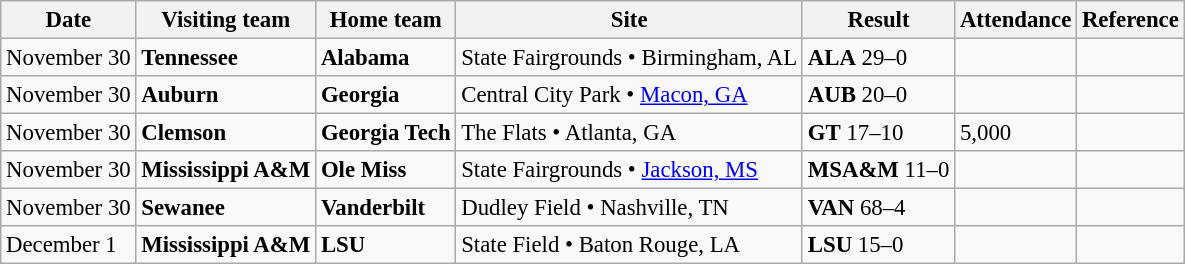<table class="wikitable" style="font-size:95%;">
<tr>
<th>Date</th>
<th>Visiting team</th>
<th>Home team</th>
<th>Site</th>
<th>Result</th>
<th>Attendance</th>
<th class="unsortable">Reference</th>
</tr>
<tr bgcolor=>
<td>November 30</td>
<td><strong>Tennessee</strong></td>
<td><strong>Alabama</strong></td>
<td>State Fairgrounds • Birmingham, AL</td>
<td><strong>ALA</strong> 29–0</td>
<td></td>
<td></td>
</tr>
<tr bgcolor=>
<td>November 30</td>
<td><strong>Auburn</strong></td>
<td><strong>Georgia</strong></td>
<td>Central City Park • <a href='#'>Macon, GA</a></td>
<td><strong>AUB</strong> 20–0</td>
<td></td>
<td></td>
</tr>
<tr bgcolor=>
<td>November 30</td>
<td><strong>Clemson</strong></td>
<td><strong>Georgia Tech</strong></td>
<td>The Flats • Atlanta, GA</td>
<td><strong>GT</strong> 17–10</td>
<td>5,000</td>
<td></td>
</tr>
<tr bgcolor=>
<td>November 30</td>
<td><strong>Mississippi A&M</strong></td>
<td><strong>Ole Miss</strong></td>
<td>State Fairgrounds • <a href='#'>Jackson, MS</a></td>
<td><strong>MSA&M</strong> 11–0</td>
<td></td>
<td></td>
</tr>
<tr bgcolor=>
<td>November 30</td>
<td><strong>Sewanee</strong></td>
<td><strong>Vanderbilt</strong></td>
<td>Dudley Field • Nashville, TN</td>
<td><strong>VAN</strong> 68–4</td>
<td></td>
<td></td>
</tr>
<tr bgcolor=>
<td>December 1</td>
<td><strong>Mississippi A&M</strong></td>
<td><strong>LSU</strong></td>
<td>State Field • Baton Rouge, LA</td>
<td><strong>LSU</strong> 15–0</td>
<td></td>
<td></td>
</tr>
</table>
